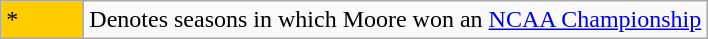<table class="wikitable">
<tr>
<td style="background:#ffcc00; width:3em;">*</td>
<td>Denotes seasons in which Moore won an <a href='#'>NCAA Championship</a></td>
</tr>
</table>
